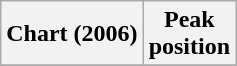<table class="wikitable">
<tr>
<th>Chart (2006)</th>
<th>Peak<br>position</th>
</tr>
<tr>
</tr>
</table>
